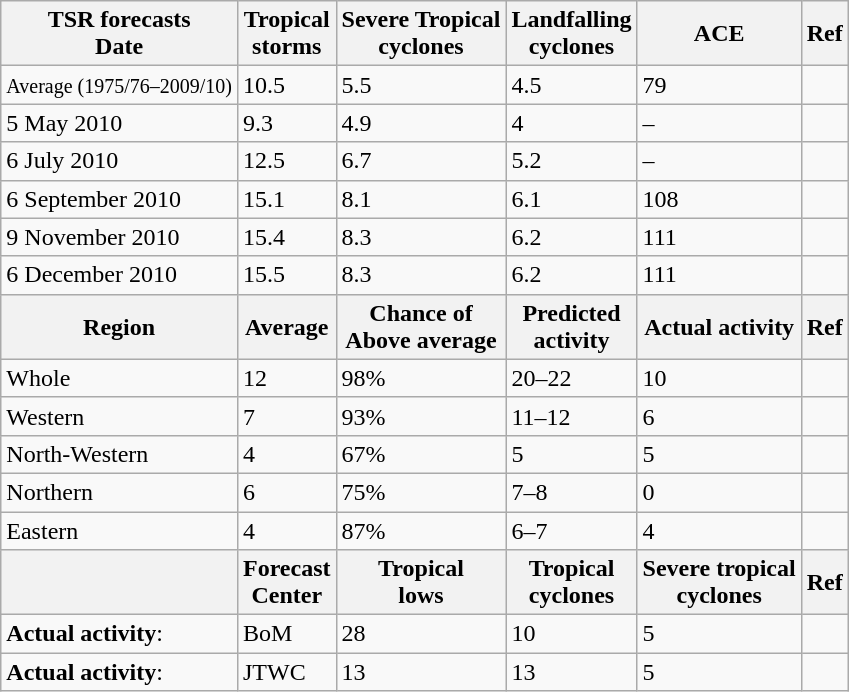<table class="wikitable" style="float:right">
<tr>
<th>TSR forecasts<br>Date</th>
<th>Tropical<br>storms</th>
<th>Severe Tropical<br>cyclones</th>
<th>Landfalling<br>cyclones</th>
<th>ACE</th>
<th>Ref</th>
</tr>
<tr>
<td><small>Average (1975/76–2009/10)</small></td>
<td>10.5</td>
<td>5.5</td>
<td>4.5</td>
<td>79</td>
<td></td>
</tr>
<tr>
<td>5 May 2010</td>
<td>9.3</td>
<td>4.9</td>
<td>4</td>
<td>–</td>
<td></td>
</tr>
<tr>
<td>6 July 2010</td>
<td>12.5</td>
<td>6.7</td>
<td>5.2</td>
<td>–</td>
<td></td>
</tr>
<tr>
<td>6 September 2010</td>
<td>15.1</td>
<td>8.1</td>
<td>6.1</td>
<td>108</td>
<td></td>
</tr>
<tr>
<td>9 November 2010</td>
<td>15.4</td>
<td>8.3</td>
<td>6.2</td>
<td>111</td>
<td></td>
</tr>
<tr>
<td>6 December 2010</td>
<td>15.5</td>
<td>8.3</td>
<td>6.2</td>
<td>111</td>
<td></td>
</tr>
<tr>
<th>Region</th>
<th>Average</th>
<th>Chance of<br>Above average</th>
<th>Predicted<br>activity</th>
<th>Actual activity</th>
<th>Ref</th>
</tr>
<tr>
<td>Whole</td>
<td>12</td>
<td>98%</td>
<td>20–22</td>
<td>10</td>
<td></td>
</tr>
<tr>
<td>Western</td>
<td>7</td>
<td>93%</td>
<td>11–12</td>
<td>6</td>
<td></td>
</tr>
<tr>
<td>North-Western</td>
<td>4</td>
<td>67%</td>
<td>5</td>
<td>5</td>
<td></td>
</tr>
<tr>
<td>Northern</td>
<td>6</td>
<td>75%</td>
<td>7–8</td>
<td>0</td>
<td></td>
</tr>
<tr>
<td>Eastern</td>
<td>4</td>
<td>87%</td>
<td>6–7</td>
<td>4</td>
<td></td>
</tr>
<tr>
<th></th>
<th>Forecast<br>Center</th>
<th>Tropical<br>lows</th>
<th>Tropical<br>cyclones</th>
<th>Severe tropical<br>cyclones</th>
<th>Ref</th>
</tr>
<tr>
<td><strong>Actual activity</strong>:</td>
<td>BoM</td>
<td>28</td>
<td>10</td>
<td>5</td>
<td></td>
</tr>
<tr>
<td><strong>Actual activity</strong>:</td>
<td>JTWC</td>
<td>13</td>
<td>13</td>
<td>5</td>
<td></td>
</tr>
</table>
